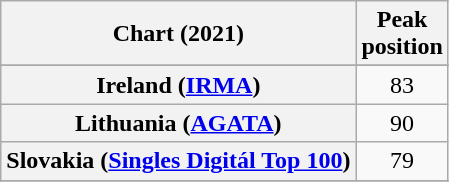<table class="wikitable sortable plainrowheaders" style="text-align:center">
<tr>
<th>Chart (2021)</th>
<th>Peak<br>position</th>
</tr>
<tr>
</tr>
<tr>
</tr>
<tr>
<th scope="row">Ireland (<a href='#'>IRMA</a>)</th>
<td>83</td>
</tr>
<tr>
<th scope="row">Lithuania (<a href='#'>AGATA</a>)</th>
<td>90</td>
</tr>
<tr>
<th scope="row">Slovakia (<a href='#'>Singles Digitál Top 100</a>)</th>
<td>79</td>
</tr>
<tr>
</tr>
<tr>
</tr>
</table>
